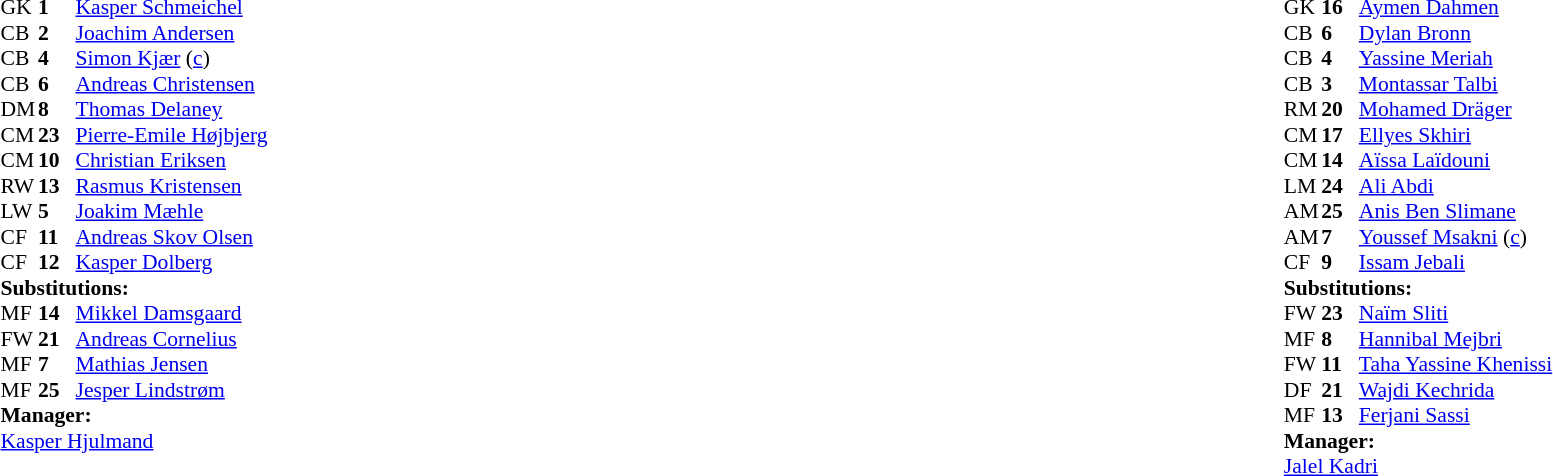<table width="100%">
<tr>
<td valign="top" width="40%"><br><table style="font-size:90%" cellspacing="0" cellpadding="0">
<tr>
<th width=25></th>
<th width=25></th>
</tr>
<tr>
<td>GK</td>
<td><strong>1</strong></td>
<td><a href='#'>Kasper Schmeichel</a></td>
</tr>
<tr>
<td>CB</td>
<td><strong>2</strong></td>
<td><a href='#'>Joachim Andersen</a></td>
</tr>
<tr>
<td>CB</td>
<td><strong>4</strong></td>
<td><a href='#'>Simon Kjær</a> (<a href='#'>c</a>)</td>
<td></td>
<td></td>
</tr>
<tr>
<td>CB</td>
<td><strong>6</strong></td>
<td><a href='#'>Andreas Christensen</a></td>
</tr>
<tr>
<td>DM</td>
<td><strong>8</strong></td>
<td><a href='#'>Thomas Delaney</a></td>
<td></td>
<td></td>
</tr>
<tr>
<td>CM</td>
<td><strong>23</strong></td>
<td><a href='#'>Pierre-Emile Højbjerg</a></td>
</tr>
<tr>
<td>CM</td>
<td><strong>10</strong></td>
<td><a href='#'>Christian Eriksen</a></td>
</tr>
<tr>
<td>RW</td>
<td><strong>13</strong></td>
<td><a href='#'>Rasmus Kristensen</a></td>
<td></td>
</tr>
<tr>
<td>LW</td>
<td><strong>5</strong></td>
<td><a href='#'>Joakim Mæhle</a></td>
</tr>
<tr>
<td>CF</td>
<td><strong>11</strong></td>
<td><a href='#'>Andreas Skov Olsen</a></td>
<td></td>
<td></td>
</tr>
<tr>
<td>CF</td>
<td><strong>12</strong></td>
<td><a href='#'>Kasper Dolberg</a></td>
<td></td>
<td></td>
</tr>
<tr>
<td colspan=3><strong>Substitutions:</strong></td>
</tr>
<tr>
<td>MF</td>
<td><strong>14</strong></td>
<td><a href='#'>Mikkel Damsgaard</a></td>
<td></td>
<td></td>
</tr>
<tr>
<td>FW</td>
<td><strong>21</strong></td>
<td><a href='#'>Andreas Cornelius</a></td>
<td></td>
<td></td>
</tr>
<tr>
<td>MF</td>
<td><strong>7</strong></td>
<td><a href='#'>Mathias Jensen</a></td>
<td></td>
<td></td>
</tr>
<tr>
<td>MF</td>
<td><strong>25</strong></td>
<td><a href='#'>Jesper Lindstrøm</a></td>
<td></td>
<td></td>
</tr>
<tr>
<td colspan=3><strong>Manager:</strong></td>
</tr>
<tr>
<td colspan=3><a href='#'>Kasper Hjulmand</a></td>
</tr>
</table>
</td>
<td valign="top"></td>
<td valign="top" width="50%"><br><table style="font-size:90%; margin:auto" cellspacing="0" cellpadding="0">
<tr>
<th width=25></th>
<th width=25></th>
</tr>
<tr>
<td>GK</td>
<td><strong>16</strong></td>
<td><a href='#'>Aymen Dahmen</a></td>
</tr>
<tr>
<td>CB</td>
<td><strong>6</strong></td>
<td><a href='#'>Dylan Bronn</a></td>
</tr>
<tr>
<td>CB</td>
<td><strong>4</strong></td>
<td><a href='#'>Yassine Meriah</a></td>
</tr>
<tr>
<td>CB</td>
<td><strong>3</strong></td>
<td><a href='#'>Montassar Talbi</a></td>
</tr>
<tr>
<td>RM</td>
<td><strong>20</strong></td>
<td><a href='#'>Mohamed Dräger</a></td>
<td></td>
<td></td>
</tr>
<tr>
<td>CM</td>
<td><strong>17</strong></td>
<td><a href='#'>Ellyes Skhiri</a></td>
</tr>
<tr>
<td>CM</td>
<td><strong>14</strong></td>
<td><a href='#'>Aïssa Laïdouni</a></td>
<td></td>
<td></td>
</tr>
<tr>
<td>LM</td>
<td><strong>24</strong></td>
<td><a href='#'>Ali Abdi</a></td>
</tr>
<tr>
<td>AM</td>
<td><strong>25</strong></td>
<td><a href='#'>Anis Ben Slimane</a></td>
<td></td>
<td></td>
</tr>
<tr>
<td>AM</td>
<td><strong>7</strong></td>
<td><a href='#'>Youssef Msakni</a> (<a href='#'>c</a>)</td>
<td></td>
<td></td>
</tr>
<tr>
<td>CF</td>
<td><strong>9</strong></td>
<td><a href='#'>Issam Jebali</a></td>
<td></td>
<td></td>
</tr>
<tr>
<td colspan=3><strong>Substitutions:</strong></td>
</tr>
<tr>
<td>FW</td>
<td><strong>23</strong></td>
<td><a href='#'>Naïm Sliti</a></td>
<td></td>
<td></td>
</tr>
<tr>
<td>MF</td>
<td><strong>8</strong></td>
<td><a href='#'>Hannibal Mejbri</a></td>
<td></td>
<td></td>
</tr>
<tr>
<td>FW</td>
<td><strong>11</strong></td>
<td><a href='#'>Taha Yassine Khenissi</a></td>
<td></td>
<td></td>
</tr>
<tr>
<td>DF</td>
<td><strong>21</strong></td>
<td><a href='#'>Wajdi Kechrida</a></td>
<td></td>
<td></td>
</tr>
<tr>
<td>MF</td>
<td><strong>13</strong></td>
<td><a href='#'>Ferjani Sassi</a></td>
<td></td>
<td></td>
</tr>
<tr>
<td colspan=3><strong>Manager:</strong></td>
</tr>
<tr>
<td colspan=3><a href='#'>Jalel Kadri</a></td>
</tr>
</table>
</td>
</tr>
</table>
